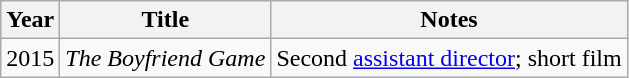<table class="wikitable sortable">
<tr>
<th>Year</th>
<th>Title</th>
<th class="unsortable">Notes</th>
</tr>
<tr>
<td>2015</td>
<td><em>The Boyfriend Game</em></td>
<td>Second <a href='#'>assistant director</a>; short film</td>
</tr>
</table>
